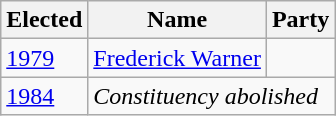<table class="wikitable">
<tr>
<th>Elected</th>
<th>Name</th>
<th colspan=2>Party</th>
</tr>
<tr>
<td><a href='#'>1979</a></td>
<td><a href='#'>Frederick Warner</a></td>
<td></td>
</tr>
<tr>
<td><a href='#'>1984</a></td>
<td colspan="3"><em>Constituency abolished</em></td>
</tr>
</table>
